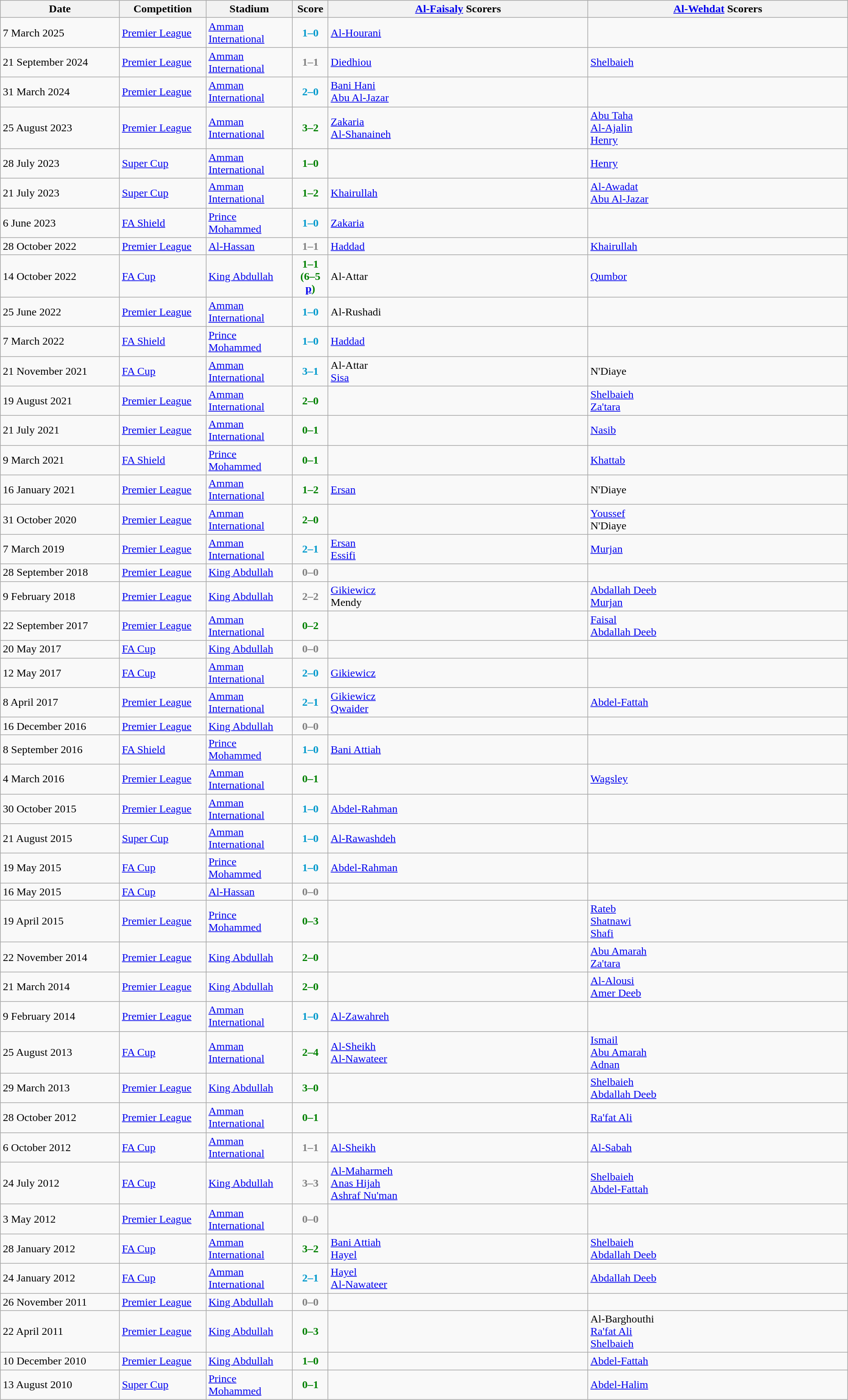<table class="wikitable sortable" style="border-collapse:collapse; margin-left:0.5em; margin-bottom:0.5em" cellpadding="2" cellspacing="0">
<tr>
<th width=11%>Date</th>
<th width=8%>Competition</th>
<th width=8%>Stadium</th>
<th width=2%>Score</th>
<th width=24%><a href='#'>Al-Faisaly</a> Scorers</th>
<th width=24%><a href='#'>Al-Wehdat</a> Scorers</th>
</tr>
<tr>
<td>7 March 2025</td>
<td><a href='#'>Premier League</a></td>
<td><a href='#'>Amman International</a></td>
<td style="text-align:center;color:#0099CC;"><strong>1–0</strong></td>
<td><a href='#'>Al-Hourani</a> </td>
<td></td>
</tr>
<tr>
<td>21 September 2024</td>
<td><a href='#'>Premier League</a></td>
<td><a href='#'>Amman International</a></td>
<td style="text-align:center;color:#808080;"><strong>1–1</strong></td>
<td><a href='#'>Diedhiou</a> </td>
<td><a href='#'>Shelbaieh</a> </td>
</tr>
<tr>
<td>31 March 2024</td>
<td><a href='#'>Premier League</a></td>
<td><a href='#'>Amman International</a></td>
<td style="text-align:center;color:#0099CC;"><strong>2–0</strong></td>
<td><a href='#'>Bani Hani</a> <br><a href='#'>Abu Al-Jazar</a> </td>
<td></td>
</tr>
<tr>
<td>25 August 2023</td>
<td><a href='#'>Premier League</a></td>
<td><a href='#'>Amman International</a></td>
<td style="text-align:center;color:#008000;"><strong>3–2</strong></td>
<td><a href='#'>Zakaria</a> <br><a href='#'>Al-Shanaineh</a></td>
<td><a href='#'>Abu Taha</a> <br><a href='#'>Al-Ajalin</a> <br><a href='#'>Henry</a> </td>
</tr>
<tr>
<td>28 July 2023</td>
<td><a href='#'>Super Cup</a></td>
<td><a href='#'>Amman International</a></td>
<td style="text-align:center;color:#008000;"><strong>1–0</strong></td>
<td></td>
<td><a href='#'>Henry</a> </td>
</tr>
<tr>
<td>21 July 2023</td>
<td><a href='#'>Super Cup</a></td>
<td><a href='#'>Amman International</a></td>
<td style="text-align:center;color:#008000;"><strong>1–2</strong></td>
<td><a href='#'>Khairullah</a> </td>
<td><a href='#'>Al-Awadat</a> <br><a href='#'>Abu Al-Jazar</a> </td>
</tr>
<tr>
<td>6 June 2023</td>
<td><a href='#'>FA Shield</a></td>
<td><a href='#'>Prince Mohammed</a></td>
<td style="text-align:center;color:#0099CC;"><strong>1–0</strong></td>
<td><a href='#'>Zakaria</a> </td>
<td></td>
</tr>
<tr>
<td>28 October 2022</td>
<td><a href='#'>Premier League</a></td>
<td><a href='#'>Al-Hassan</a></td>
<td style="text-align:center;color:#808080;"><strong>1–1</strong></td>
<td><a href='#'>Haddad</a> </td>
<td><a href='#'>Khairullah</a> </td>
</tr>
<tr>
<td>14 October 2022</td>
<td><a href='#'>FA Cup</a></td>
<td><a href='#'>King Abdullah</a></td>
<td style="text-align:center;color:#008000;"><strong>1–1 (6–5 <a href='#'>p</a>)</strong></td>
<td>Al-Attar </td>
<td><a href='#'>Qumbor</a> </td>
</tr>
<tr>
<td>25 June 2022</td>
<td><a href='#'>Premier League</a></td>
<td><a href='#'>Amman International</a></td>
<td style="text-align:center;color:#0099CC;"><strong>1–0</strong></td>
<td>Al-Rushadi </td>
<td></td>
</tr>
<tr>
<td>7 March 2022</td>
<td><a href='#'>FA Shield</a></td>
<td><a href='#'>Prince Mohammed</a></td>
<td style="text-align:center;color:#0099CC;"><strong>1–0</strong></td>
<td><a href='#'>Haddad</a> </td>
<td></td>
</tr>
<tr>
<td>21 November 2021</td>
<td><a href='#'>FA Cup</a></td>
<td><a href='#'>Amman International</a></td>
<td style="text-align:center;color:#0099CC;"><strong>3–1</strong></td>
<td>Al-Attar <br><a href='#'>Sisa</a> <br></td>
<td>N'Diaye </td>
</tr>
<tr>
<td>19 August 2021</td>
<td><a href='#'>Premier League</a></td>
<td><a href='#'>Amman International</a></td>
<td style="text-align:center;color:#008000;"><strong>2–0</strong></td>
<td></td>
<td><a href='#'>Shelbaieh</a> <br><a href='#'>Za'tara</a> </td>
</tr>
<tr>
<td>21 July 2021</td>
<td><a href='#'>Premier League</a></td>
<td><a href='#'>Amman International</a></td>
<td style="text-align:center;color:#008000;"><strong>0–1</strong></td>
<td></td>
<td><a href='#'>Nasib</a> </td>
</tr>
<tr>
<td>9 March 2021</td>
<td><a href='#'>FA Shield</a></td>
<td><a href='#'>Prince Mohammed</a></td>
<td style="text-align:center;color:#008000;"><strong>0–1</strong></td>
<td></td>
<td><a href='#'>Khattab</a> </td>
</tr>
<tr>
<td>16 January 2021</td>
<td><a href='#'>Premier League</a></td>
<td><a href='#'>Amman International</a></td>
<td style="text-align:center;color:#008000;"><strong>1–2</strong></td>
<td><a href='#'>Ersan</a> </td>
<td>N'Diaye </td>
</tr>
<tr>
<td>31 October 2020</td>
<td><a href='#'>Premier League</a></td>
<td><a href='#'>Amman International</a></td>
<td style="text-align:center;color:#008000;"><strong>2–0</strong></td>
<td></td>
<td><a href='#'>Youssef</a> <br> N'Diaye </td>
</tr>
<tr>
<td>7 March 2019</td>
<td><a href='#'>Premier League</a></td>
<td><a href='#'>Amman International</a></td>
<td style="text-align:center;color:#0099CC;"><strong>2–1</strong></td>
<td><a href='#'>Ersan</a> <br><a href='#'>Essifi</a> </td>
<td><a href='#'>Murjan</a> </td>
</tr>
<tr>
<td>28 September 2018</td>
<td><a href='#'>Premier League</a></td>
<td><a href='#'>King Abdullah</a></td>
<td style="text-align:center;color:#808080;"><strong>0–0</strong></td>
<td></td>
<td></td>
</tr>
<tr>
<td>9 February 2018</td>
<td><a href='#'>Premier League</a></td>
<td><a href='#'>King Abdullah</a></td>
<td style="text-align:center;color:#808080;"><strong>2–2</strong></td>
<td><a href='#'>Gikiewicz</a> <br>Mendy </td>
<td><a href='#'>Abdallah Deeb</a> <br><a href='#'>Murjan</a> </td>
</tr>
<tr>
<td>22 September 2017</td>
<td><a href='#'>Premier League</a></td>
<td><a href='#'>Amman International</a></td>
<td style="text-align:center;color:#008000;"><strong>0–2</strong></td>
<td></td>
<td><a href='#'>Faisal</a> <br><a href='#'>Abdallah Deeb</a> </td>
</tr>
<tr>
<td>20 May 2017</td>
<td><a href='#'>FA Cup</a></td>
<td><a href='#'>King Abdullah</a></td>
<td style="text-align:center;color:#808080;"><strong>0–0</strong></td>
<td></td>
<td></td>
</tr>
<tr>
<td>12 May 2017</td>
<td><a href='#'>FA Cup</a></td>
<td><a href='#'>Amman International</a></td>
<td style="text-align:center;color:#0099CC;"><strong>2–0</strong></td>
<td><a href='#'>Gikiewicz</a>  </td>
<td></td>
</tr>
<tr>
<td>8 April 2017</td>
<td><a href='#'>Premier League</a></td>
<td><a href='#'>Amman International</a></td>
<td style="text-align:center;color:#0099CC;"><strong>2–1</strong></td>
<td><a href='#'>Gikiewicz</a> <br><a href='#'>Qwaider</a> </td>
<td><a href='#'>Abdel-Fattah</a> </td>
</tr>
<tr>
<td>16 December 2016</td>
<td><a href='#'>Premier League</a></td>
<td><a href='#'>King Abdullah</a></td>
<td style="text-align:center;color:#808080;"><strong>0–0</strong></td>
<td></td>
<td></td>
</tr>
<tr>
<td>8 September 2016</td>
<td><a href='#'>FA Shield</a></td>
<td><a href='#'>Prince Mohammed</a></td>
<td style="text-align:center;color:#0099CC;"><strong>1–0</strong></td>
<td><a href='#'>Bani Attiah</a> </td>
<td></td>
</tr>
<tr>
<td>4 March 2016</td>
<td><a href='#'>Premier League</a></td>
<td><a href='#'>Amman International</a></td>
<td style="text-align:center;color:#008000;"><strong>0–1</strong></td>
<td></td>
<td><a href='#'>Wagsley</a> </td>
</tr>
<tr>
<td>30 October 2015</td>
<td><a href='#'>Premier League</a></td>
<td><a href='#'>Amman International</a></td>
<td style="text-align:center;color:#0099CC;"><strong>1–0</strong></td>
<td><a href='#'>Abdel-Rahman</a></td>
<td></td>
</tr>
<tr>
<td>21 August 2015</td>
<td><a href='#'>Super Cup</a></td>
<td><a href='#'>Amman International</a></td>
<td style="text-align:center;color:#0099CC;"><strong>1–0</strong></td>
<td><a href='#'>Al-Rawashdeh</a> </td>
<td></td>
</tr>
<tr>
<td>19 May 2015</td>
<td><a href='#'>FA Cup</a></td>
<td><a href='#'>Prince Mohammed</a></td>
<td style="text-align:center;color:#0099CC;"><strong>1–0</strong></td>
<td><a href='#'>Abdel-Rahman</a> </td>
<td></td>
</tr>
<tr>
<td>16 May 2015</td>
<td><a href='#'>FA Cup</a></td>
<td><a href='#'>Al-Hassan</a></td>
<td style="text-align:center;color:#808080;"><strong>0–0</strong></td>
<td></td>
<td></td>
</tr>
<tr>
<td>19 April 2015</td>
<td><a href='#'>Premier League</a></td>
<td><a href='#'>Prince Mohammed</a></td>
<td style="text-align:center;color:#008000;"><strong>0–3</strong></td>
<td></td>
<td><a href='#'>Rateb</a> <br><a href='#'>Shatnawi</a> <br><a href='#'>Shafi</a> </td>
</tr>
<tr>
<td>22 November 2014</td>
<td><a href='#'>Premier League</a></td>
<td><a href='#'>King Abdullah</a></td>
<td style="text-align:center;color:#008000;"><strong>2–0</strong></td>
<td></td>
<td><a href='#'>Abu Amarah</a> <br><a href='#'>Za'tara</a> </td>
</tr>
<tr>
<td>21 March 2014</td>
<td><a href='#'>Premier League</a></td>
<td><a href='#'>King Abdullah</a></td>
<td style="text-align:center;color:#008000;"><strong>2–0</strong></td>
<td></td>
<td><a href='#'>Al-Alousi</a> <br><a href='#'>Amer Deeb</a> </td>
</tr>
<tr>
<td>9 February 2014</td>
<td><a href='#'>Premier League</a></td>
<td><a href='#'>Amman International</a></td>
<td style="text-align:center;color:#0099CC;"><strong>1–0</strong></td>
<td><a href='#'>Al-Zawahreh</a> </td>
<td></td>
</tr>
<tr>
<td>25 August 2013</td>
<td><a href='#'>FA Cup</a></td>
<td><a href='#'>Amman International</a></td>
<td style="text-align:center;color:#008000;"><strong>2–4</strong></td>
<td><a href='#'>Al-Sheikh</a> <br><a href='#'>Al-Nawateer</a> </td>
<td><a href='#'>Ismail</a> <br><a href='#'>Abu Amarah</a>  <br><a href='#'>Adnan</a> </td>
</tr>
<tr>
<td>29 March 2013</td>
<td><a href='#'>Premier League</a></td>
<td><a href='#'>King Abdullah</a></td>
<td style="text-align:center;color:#008000;"><strong>3–0</strong></td>
<td></td>
<td><a href='#'>Shelbaieh</a> <br><a href='#'>Abdallah Deeb</a>  </td>
</tr>
<tr>
<td>28 October 2012</td>
<td><a href='#'>Premier League</a></td>
<td><a href='#'>Amman International</a></td>
<td style="text-align:center;color:#008000;"><strong>0–1</strong></td>
<td></td>
<td><a href='#'>Ra'fat Ali</a> </td>
</tr>
<tr>
<td>6 October 2012</td>
<td><a href='#'>FA Cup</a></td>
<td><a href='#'>Amman International</a></td>
<td style="text-align:center;color:#808080;"><strong>1–1</strong></td>
<td><a href='#'>Al-Sheikh</a> </td>
<td><a href='#'>Al-Sabah</a> </td>
</tr>
<tr>
<td>24 July 2012</td>
<td><a href='#'>FA Cup</a></td>
<td><a href='#'>King Abdullah</a></td>
<td style="text-align:center;color:#808080;"><strong>3–3</strong></td>
<td><a href='#'>Al-Maharmeh</a> <br><a href='#'>Anas Hijah</a> <br><a href='#'>Ashraf Nu'man</a> </td>
<td><a href='#'>Shelbaieh</a>  <br><a href='#'>Abdel-Fattah</a> </td>
</tr>
<tr>
<td>3 May 2012</td>
<td><a href='#'>Premier League</a></td>
<td><a href='#'>Amman International</a></td>
<td style="text-align:center;color:#808080;"><strong>0–0</strong></td>
<td></td>
<td></td>
</tr>
<tr>
<td>28 January 2012</td>
<td><a href='#'>FA Cup</a></td>
<td><a href='#'>Amman International</a></td>
<td style="text-align:center;color:#008000;"><strong>3–2</strong></td>
<td><a href='#'>Bani Attiah</a> <br><a href='#'>Hayel</a> </td>
<td><a href='#'>Shelbaieh</a>  <br><a href='#'>Abdallah Deeb</a> </td>
</tr>
<tr>
<td>24 January 2012</td>
<td><a href='#'>FA Cup</a></td>
<td><a href='#'>Amman International</a></td>
<td style="text-align:center;color:#0099CC;"><strong>2–1</strong></td>
<td><a href='#'>Hayel</a> <br><a href='#'>Al-Nawateer</a> </td>
<td><a href='#'>Abdallah Deeb</a> </td>
</tr>
<tr>
<td>26 November 2011</td>
<td><a href='#'>Premier League</a></td>
<td><a href='#'>King Abdullah</a></td>
<td style="text-align:center;color:#808080;"><strong>0–0</strong></td>
<td></td>
<td></td>
</tr>
<tr>
<td>22 April 2011</td>
<td><a href='#'>Premier League</a></td>
<td><a href='#'>King Abdullah</a></td>
<td style="text-align:center;color:#008000;"><strong>0–3</strong></td>
<td></td>
<td>Al-Barghouthi <br><a href='#'>Ra'fat Ali</a> <br><a href='#'>Shelbaieh</a> </td>
</tr>
<tr>
<td>10 December 2010</td>
<td><a href='#'>Premier League</a></td>
<td><a href='#'>King Abdullah</a></td>
<td style="text-align:center;color:#008000;"><strong>1–0</strong></td>
<td></td>
<td><a href='#'>Abdel-Fattah</a> </td>
</tr>
<tr>
<td>13 August 2010</td>
<td><a href='#'>Super Cup</a></td>
<td><a href='#'>Prince Mohammed</a></td>
<td style="text-align:center;color:#008000;"><strong>0–1</strong></td>
<td></td>
<td><a href='#'>Abdel-Halim</a> </td>
</tr>
</table>
